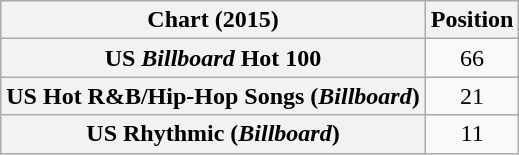<table class="wikitable plainrowheaders sortable" style="text-align:center">
<tr>
<th scope="col">Chart (2015)</th>
<th scope="col">Position</th>
</tr>
<tr>
<th scope="row">US <em>Billboard</em> Hot 100</th>
<td>66</td>
</tr>
<tr>
<th scope="row">US Hot R&B/Hip-Hop Songs (<em>Billboard</em>)</th>
<td>21</td>
</tr>
<tr>
<th scope="row">US Rhythmic (<em>Billboard</em>)</th>
<td>11</td>
</tr>
</table>
